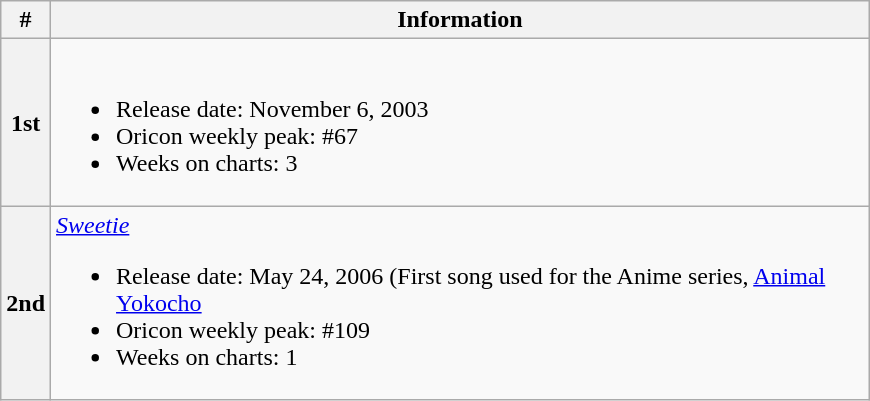<table class="wikitable" width="580px">
<tr>
<th align="left">#</th>
<th align="left">Information</th>
</tr>
<tr>
<th align="left">1st</th>
<td align="left"><br><ul><li>Release date: November 6, 2003</li><li>Oricon weekly peak: #67</li><li>Weeks on charts: 3</li></ul></td>
</tr>
<tr>
<th align="left">2nd</th>
<td align="left"><em><a href='#'>Sweetie</a></em><br><ul><li>Release date: May 24, 2006 (First song used for the Anime series, <a href='#'>Animal Yokocho</a></li><li>Oricon weekly peak: #109</li><li>Weeks on charts: 1</li></ul></td>
</tr>
</table>
